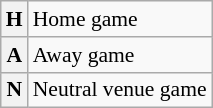<table class="wikitable plainrowheaders" style="font-size:90%;">
<tr>
<th scope="row"><strong>H</strong></th>
<td>Home game</td>
</tr>
<tr>
<th scope="row"><strong>A</strong></th>
<td>Away game</td>
</tr>
<tr>
<th scope="row"><strong>N</strong></th>
<td>Neutral venue game</td>
</tr>
</table>
